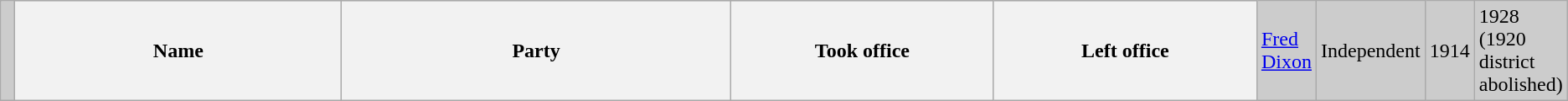<table class="wikitable">
<tr bgcolor="CCCCCC">
<td> </td>
<th width="25%">Name</th>
<th width="30%">Party</th>
<th width="20%">Took office</th>
<th width="20%">Left office<br></th>
<td><a href='#'>Fred Dixon</a><br></td>
<td>Independent</td>
<td>1914</td>
<td>1928 (1920 district abolished)</td>
</tr>
</table>
